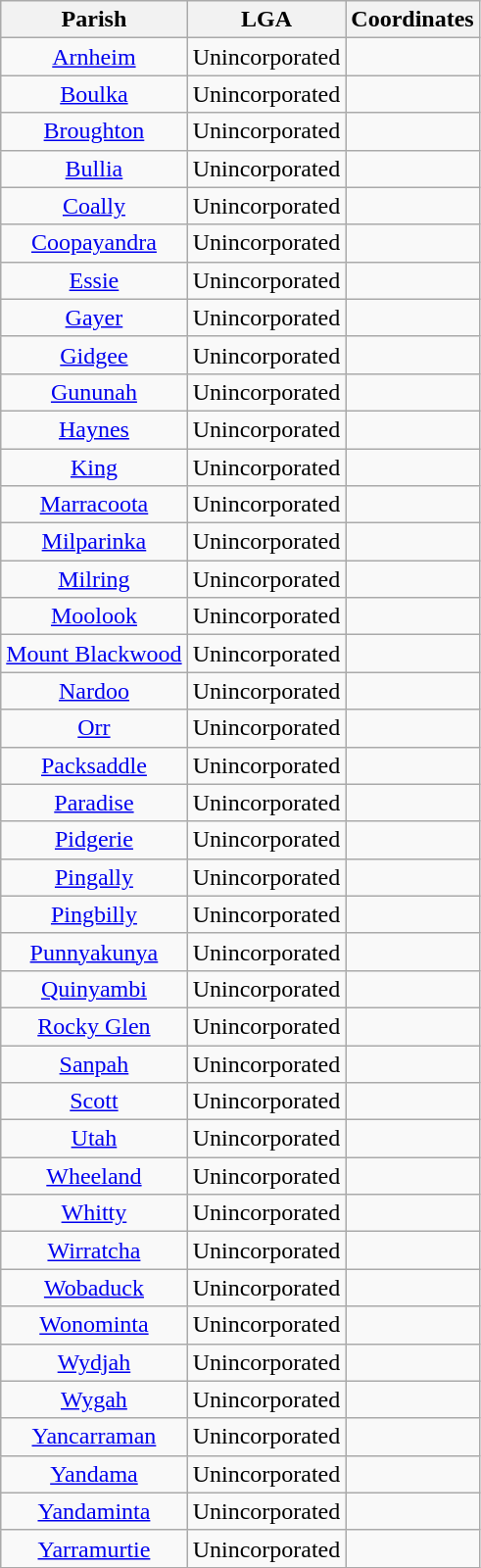<table class="wikitable" style="text-align:center">
<tr>
<th>Parish</th>
<th>LGA</th>
<th>Coordinates</th>
</tr>
<tr>
<td><a href='#'>Arnheim</a></td>
<td>Unincorporated</td>
<td></td>
</tr>
<tr>
<td><a href='#'>Boulka</a></td>
<td>Unincorporated</td>
<td></td>
</tr>
<tr>
<td><a href='#'>Broughton</a></td>
<td>Unincorporated</td>
<td></td>
</tr>
<tr>
<td><a href='#'>Bullia</a></td>
<td>Unincorporated</td>
<td></td>
</tr>
<tr>
<td><a href='#'>Coally</a></td>
<td>Unincorporated</td>
<td></td>
</tr>
<tr>
<td><a href='#'>Coopayandra</a></td>
<td>Unincorporated</td>
<td></td>
</tr>
<tr>
<td><a href='#'>Essie</a></td>
<td>Unincorporated</td>
<td></td>
</tr>
<tr>
<td><a href='#'>Gayer</a></td>
<td>Unincorporated</td>
<td></td>
</tr>
<tr>
<td><a href='#'>Gidgee</a></td>
<td>Unincorporated</td>
<td></td>
</tr>
<tr>
<td><a href='#'>Gununah</a></td>
<td>Unincorporated</td>
<td></td>
</tr>
<tr>
<td><a href='#'>Haynes</a></td>
<td>Unincorporated</td>
<td></td>
</tr>
<tr>
<td><a href='#'>King</a></td>
<td>Unincorporated</td>
<td></td>
</tr>
<tr>
<td><a href='#'>Marracoota</a></td>
<td>Unincorporated</td>
<td></td>
</tr>
<tr>
<td><a href='#'>Milparinka</a></td>
<td>Unincorporated</td>
<td></td>
</tr>
<tr>
<td><a href='#'>Milring</a></td>
<td>Unincorporated</td>
<td></td>
</tr>
<tr>
<td><a href='#'>Moolook</a></td>
<td>Unincorporated</td>
<td></td>
</tr>
<tr>
<td><a href='#'>Mount Blackwood</a></td>
<td>Unincorporated</td>
<td></td>
</tr>
<tr>
<td><a href='#'>Nardoo</a></td>
<td>Unincorporated</td>
<td></td>
</tr>
<tr>
<td><a href='#'>Orr</a></td>
<td>Unincorporated</td>
<td></td>
</tr>
<tr>
<td><a href='#'>Packsaddle</a></td>
<td>Unincorporated</td>
<td></td>
</tr>
<tr>
<td><a href='#'>Paradise</a></td>
<td>Unincorporated</td>
<td></td>
</tr>
<tr>
<td><a href='#'>Pidgerie</a></td>
<td>Unincorporated</td>
<td></td>
</tr>
<tr>
<td><a href='#'>Pingally</a></td>
<td>Unincorporated</td>
<td></td>
</tr>
<tr>
<td><a href='#'>Pingbilly</a></td>
<td>Unincorporated</td>
<td></td>
</tr>
<tr>
<td><a href='#'>Punnyakunya</a></td>
<td>Unincorporated</td>
<td></td>
</tr>
<tr>
<td><a href='#'>Quinyambi</a></td>
<td>Unincorporated</td>
<td></td>
</tr>
<tr>
<td><a href='#'>Rocky Glen</a></td>
<td>Unincorporated</td>
<td></td>
</tr>
<tr>
<td><a href='#'>Sanpah</a></td>
<td>Unincorporated</td>
<td></td>
</tr>
<tr>
<td><a href='#'>Scott</a></td>
<td>Unincorporated</td>
<td></td>
</tr>
<tr>
<td><a href='#'>Utah</a></td>
<td>Unincorporated</td>
<td></td>
</tr>
<tr>
<td><a href='#'>Wheeland</a></td>
<td>Unincorporated</td>
<td></td>
</tr>
<tr>
<td><a href='#'>Whitty</a></td>
<td>Unincorporated</td>
<td></td>
</tr>
<tr>
<td><a href='#'>Wirratcha</a></td>
<td>Unincorporated</td>
<td></td>
</tr>
<tr>
<td><a href='#'>Wobaduck</a></td>
<td>Unincorporated</td>
<td></td>
</tr>
<tr>
<td><a href='#'>Wonominta</a></td>
<td>Unincorporated</td>
<td></td>
</tr>
<tr>
<td><a href='#'>Wydjah</a></td>
<td>Unincorporated</td>
<td></td>
</tr>
<tr>
<td><a href='#'>Wygah</a></td>
<td>Unincorporated</td>
<td></td>
</tr>
<tr>
<td><a href='#'>Yancarraman</a></td>
<td>Unincorporated</td>
<td></td>
</tr>
<tr>
<td><a href='#'>Yandama</a></td>
<td>Unincorporated</td>
<td></td>
</tr>
<tr>
<td><a href='#'>Yandaminta</a></td>
<td>Unincorporated</td>
<td></td>
</tr>
<tr>
<td><a href='#'>Yarramurtie</a></td>
<td>Unincorporated</td>
<td></td>
</tr>
</table>
